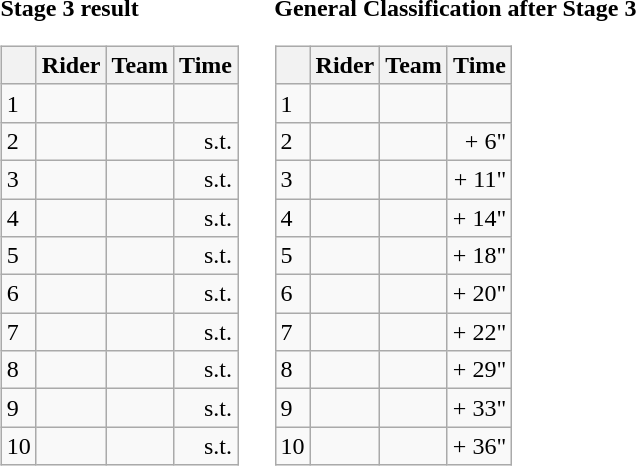<table>
<tr>
<td><strong>Stage 3 result</strong><br><table class="wikitable">
<tr>
<th></th>
<th>Rider</th>
<th>Team</th>
<th>Time</th>
</tr>
<tr>
<td>1</td>
<td></td>
<td></td>
<td align="right"></td>
</tr>
<tr>
<td>2</td>
<td></td>
<td></td>
<td align="right">s.t.</td>
</tr>
<tr>
<td>3</td>
<td></td>
<td></td>
<td align="right">s.t.</td>
</tr>
<tr>
<td>4</td>
<td></td>
<td></td>
<td align="right">s.t.</td>
</tr>
<tr>
<td>5</td>
<td></td>
<td></td>
<td align="right">s.t.</td>
</tr>
<tr>
<td>6</td>
<td></td>
<td></td>
<td align="right">s.t.</td>
</tr>
<tr>
<td>7</td>
<td></td>
<td></td>
<td align="right">s.t.</td>
</tr>
<tr>
<td>8</td>
<td></td>
<td></td>
<td align="right">s.t.</td>
</tr>
<tr>
<td>9</td>
<td></td>
<td></td>
<td align="right">s.t.</td>
</tr>
<tr>
<td>10</td>
<td></td>
<td></td>
<td align="right">s.t.</td>
</tr>
</table>
</td>
<td></td>
<td><strong>General Classification after Stage 3</strong><br><table class="wikitable">
<tr>
<th></th>
<th>Rider</th>
<th>Team</th>
<th>Time</th>
</tr>
<tr>
<td>1</td>
<td> </td>
<td></td>
<td align="right"></td>
</tr>
<tr>
<td>2</td>
<td></td>
<td></td>
<td align="right">+ 6"</td>
</tr>
<tr>
<td>3</td>
<td> </td>
<td></td>
<td align="right">+ 11"</td>
</tr>
<tr>
<td>4</td>
<td></td>
<td></td>
<td align="right">+ 14"</td>
</tr>
<tr>
<td>5</td>
<td></td>
<td></td>
<td align="right">+ 18"</td>
</tr>
<tr>
<td>6</td>
<td> </td>
<td></td>
<td align="right">+ 20"</td>
</tr>
<tr>
<td>7</td>
<td></td>
<td></td>
<td align="right">+ 22"</td>
</tr>
<tr>
<td>8</td>
<td></td>
<td></td>
<td align="right">+ 29"</td>
</tr>
<tr>
<td>9</td>
<td></td>
<td></td>
<td align="right">+ 33"</td>
</tr>
<tr>
<td>10</td>
<td></td>
<td></td>
<td align="right">+ 36"</td>
</tr>
</table>
</td>
</tr>
</table>
